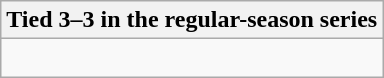<table class="wikitable collapsible collapsed">
<tr>
<th>Tied 3–3 in the regular-season series</th>
</tr>
<tr>
<td><br>




</td>
</tr>
</table>
